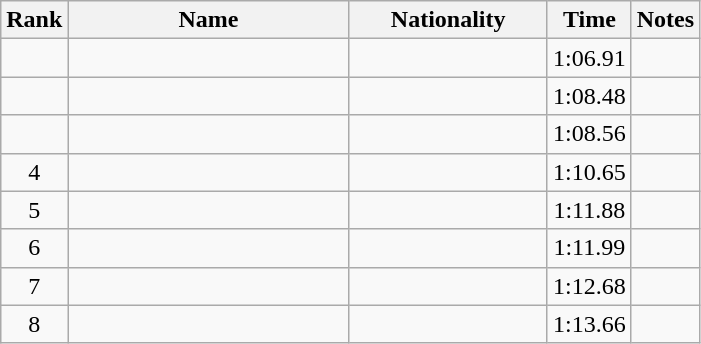<table class="wikitable sortable" style="text-align:center">
<tr>
<th>Rank</th>
<th style="width:180px">Name</th>
<th style="width:125px">Nationality</th>
<th>Time</th>
<th>Notes</th>
</tr>
<tr>
<td></td>
<td style="text-align:left;"></td>
<td style="text-align:left;"></td>
<td>1:06.91</td>
<td></td>
</tr>
<tr>
<td></td>
<td style="text-align:left;"></td>
<td style="text-align:left;"></td>
<td>1:08.48</td>
<td></td>
</tr>
<tr>
<td></td>
<td style="text-align:left;"></td>
<td style="text-align:left;"></td>
<td>1:08.56</td>
<td></td>
</tr>
<tr>
<td>4</td>
<td style="text-align:left;"></td>
<td style="text-align:left;"></td>
<td>1:10.65</td>
<td></td>
</tr>
<tr>
<td>5</td>
<td style="text-align:left;"></td>
<td style="text-align:left;"></td>
<td>1:11.88</td>
<td></td>
</tr>
<tr>
<td>6</td>
<td style="text-align:left;"></td>
<td style="text-align:left;"></td>
<td>1:11.99</td>
<td></td>
</tr>
<tr>
<td>7</td>
<td style="text-align:left;"></td>
<td style="text-align:left;"></td>
<td>1:12.68</td>
<td></td>
</tr>
<tr>
<td>8</td>
<td style="text-align:left;"></td>
<td style="text-align:left;"></td>
<td>1:13.66</td>
<td></td>
</tr>
</table>
